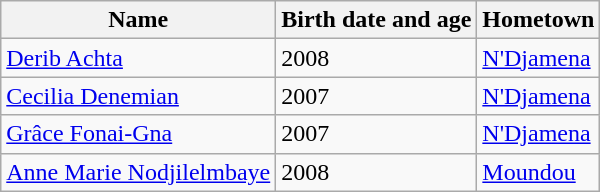<table class="wikitable">
<tr>
<th>Name</th>
<th>Birth date and age</th>
<th>Hometown</th>
</tr>
<tr>
<td><a href='#'>Derib Achta</a></td>
<td>2008</td>
<td><a href='#'>N'Djamena</a></td>
</tr>
<tr>
<td><a href='#'>Cecilia Denemian</a></td>
<td>2007</td>
<td><a href='#'>N'Djamena</a></td>
</tr>
<tr>
<td><a href='#'>Grâce Fonai-Gna</a></td>
<td>2007</td>
<td><a href='#'>N'Djamena</a></td>
</tr>
<tr>
<td><a href='#'>Anne Marie Nodjilelmbaye</a></td>
<td>2008</td>
<td><a href='#'>Moundou</a></td>
</tr>
</table>
